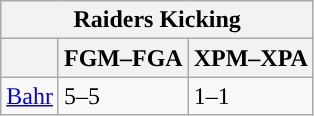<table class="wikitable">
<tr>
<th colspan="3">Raiders Kicking</th>
</tr>
<tr>
<th></th>
<th>FGM–FGA</th>
<th>XPM–XPA</th>
</tr>
<tr>
<td><a href='#'>Bahr</a></td>
<td>5–5</td>
<td>1–1</td>
</tr>
</table>
